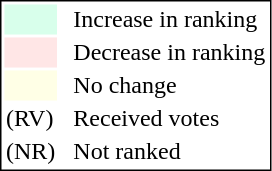<table style="border:1px solid black;">
<tr>
<td style="background:#D8FFEB; width:20px;"></td>
<td> </td>
<td>Increase in ranking</td>
</tr>
<tr>
<td style="background:#FFE6E6; width:20px;"></td>
<td> </td>
<td>Decrease in ranking</td>
</tr>
<tr>
<td style="background:#FFFFE6; width:20px;"></td>
<td> </td>
<td>No change</td>
</tr>
<tr>
<td>(RV)</td>
<td> </td>
<td>Received votes</td>
</tr>
<tr>
<td>(NR)</td>
<td> </td>
<td>Not ranked</td>
</tr>
</table>
